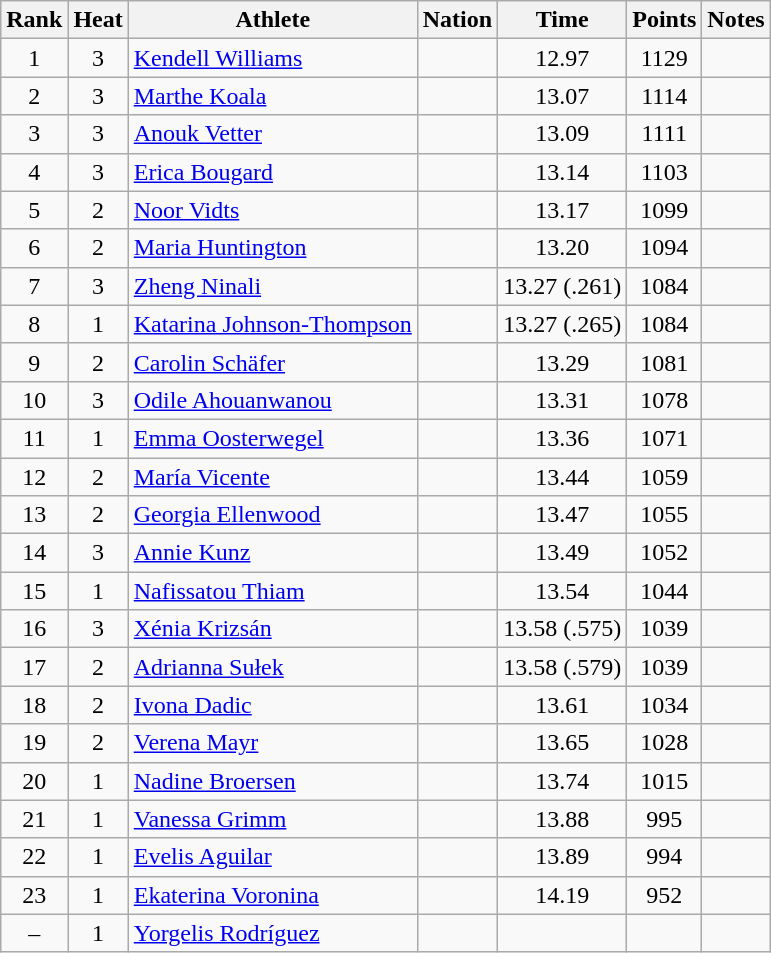<table class="wikitable sortable" style="text-align:center">
<tr>
<th>Rank</th>
<th>Heat</th>
<th>Athlete</th>
<th>Nation</th>
<th>Time</th>
<th>Points</th>
<th>Notes</th>
</tr>
<tr>
<td>1</td>
<td>3</td>
<td align="left"><a href='#'>Kendell Williams</a></td>
<td align="left"></td>
<td>12.97</td>
<td>1129</td>
<td></td>
</tr>
<tr>
<td>2</td>
<td>3</td>
<td align="left"><a href='#'>Marthe Koala</a></td>
<td align="left"></td>
<td>13.07</td>
<td>1114</td>
<td></td>
</tr>
<tr>
<td>3</td>
<td>3</td>
<td align="left"><a href='#'>Anouk Vetter</a></td>
<td align="left"></td>
<td>13.09</td>
<td>1111</td>
<td></td>
</tr>
<tr>
<td>4</td>
<td>3</td>
<td align="left"><a href='#'>Erica Bougard</a></td>
<td align="left"></td>
<td>13.14</td>
<td>1103</td>
<td></td>
</tr>
<tr>
<td>5</td>
<td>2</td>
<td align="left"><a href='#'>Noor Vidts</a></td>
<td align="left"></td>
<td>13.17</td>
<td>1099</td>
<td></td>
</tr>
<tr>
<td>6</td>
<td>2</td>
<td align="left"><a href='#'>Maria Huntington</a></td>
<td align="left"></td>
<td>13.20</td>
<td>1094</td>
<td></td>
</tr>
<tr>
<td>7</td>
<td>3</td>
<td align="left"><a href='#'>Zheng Ninali</a></td>
<td align="left"></td>
<td>13.27 (.261)</td>
<td>1084</td>
<td></td>
</tr>
<tr>
<td>8</td>
<td>1</td>
<td align="left"><a href='#'>Katarina Johnson-Thompson</a></td>
<td align="left"></td>
<td>13.27 (.265)</td>
<td>1084</td>
<td></td>
</tr>
<tr>
<td>9</td>
<td>2</td>
<td align="left"><a href='#'>Carolin Schäfer</a></td>
<td align="left"></td>
<td>13.29</td>
<td>1081</td>
<td></td>
</tr>
<tr>
<td>10</td>
<td>3</td>
<td align="left"><a href='#'>Odile Ahouanwanou</a></td>
<td align="left"></td>
<td>13.31</td>
<td>1078</td>
<td></td>
</tr>
<tr>
<td>11</td>
<td>1</td>
<td align="left"><a href='#'>Emma Oosterwegel</a></td>
<td align="left"></td>
<td>13.36</td>
<td>1071</td>
<td></td>
</tr>
<tr>
<td>12</td>
<td>2</td>
<td align="left"><a href='#'>María Vicente</a></td>
<td align="left"></td>
<td>13.44</td>
<td>1059</td>
<td></td>
</tr>
<tr>
<td>13</td>
<td>2</td>
<td align="left"><a href='#'>Georgia Ellenwood</a></td>
<td align="left"></td>
<td>13.47</td>
<td>1055</td>
<td></td>
</tr>
<tr>
<td>14</td>
<td>3</td>
<td align="left"><a href='#'>Annie Kunz</a></td>
<td align="left"></td>
<td>13.49</td>
<td>1052</td>
<td></td>
</tr>
<tr>
<td>15</td>
<td>1</td>
<td align="left"><a href='#'>Nafissatou Thiam</a></td>
<td align="left"></td>
<td>13.54</td>
<td>1044</td>
<td></td>
</tr>
<tr>
<td>16</td>
<td>3</td>
<td align="left"><a href='#'>Xénia Krizsán</a></td>
<td align="left"></td>
<td>13.58 (.575)</td>
<td>1039</td>
<td></td>
</tr>
<tr>
<td>17</td>
<td>2</td>
<td align="left"><a href='#'>Adrianna Sułek</a></td>
<td align="left"></td>
<td>13.58 (.579)</td>
<td>1039</td>
<td></td>
</tr>
<tr>
<td>18</td>
<td>2</td>
<td align="left"><a href='#'>Ivona Dadic</a></td>
<td align="left"></td>
<td>13.61</td>
<td>1034</td>
<td></td>
</tr>
<tr>
<td>19</td>
<td>2</td>
<td align="left"><a href='#'>Verena Mayr</a></td>
<td align="left"></td>
<td>13.65</td>
<td>1028</td>
<td></td>
</tr>
<tr>
<td>20</td>
<td>1</td>
<td align="left"><a href='#'>Nadine Broersen</a></td>
<td align="left"></td>
<td>13.74</td>
<td>1015</td>
<td></td>
</tr>
<tr>
<td>21</td>
<td>1</td>
<td align="left"><a href='#'>Vanessa Grimm</a></td>
<td align="left"></td>
<td>13.88</td>
<td>995</td>
<td></td>
</tr>
<tr>
<td>22</td>
<td>1</td>
<td align="left"><a href='#'>Evelis Aguilar</a></td>
<td align="left"></td>
<td>13.89</td>
<td>994</td>
<td></td>
</tr>
<tr>
<td>23</td>
<td>1</td>
<td align="left"><a href='#'>Ekaterina Voronina</a></td>
<td align="left"></td>
<td>14.19</td>
<td>952</td>
<td></td>
</tr>
<tr>
<td>–</td>
<td>1</td>
<td align="left"><a href='#'>Yorgelis Rodríguez</a></td>
<td align="left"></td>
<td></td>
<td></td>
<td></td>
</tr>
</table>
